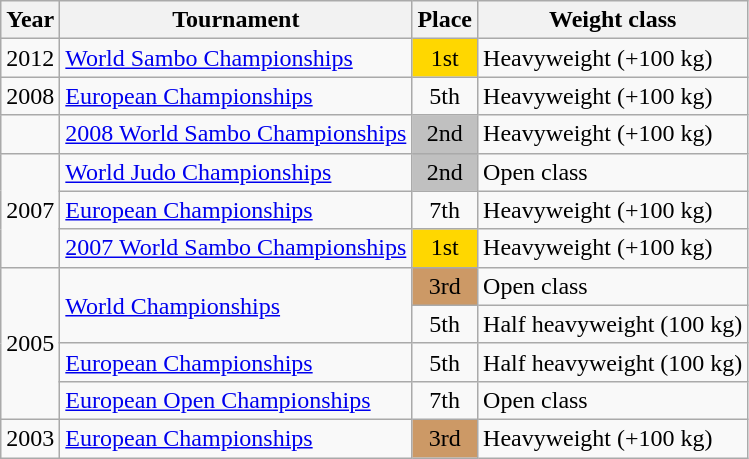<table class=wikitable>
<tr>
<th>Year</th>
<th>Tournament</th>
<th>Place</th>
<th>Weight class</th>
</tr>
<tr>
<td>2012</td>
<td><a href='#'>World Sambo Championships</a></td>
<td bgcolor="gold" align="center">1st</td>
<td>Heavyweight (+100 kg)</td>
</tr>
<tr>
<td>2008</td>
<td><a href='#'>European Championships</a></td>
<td align="center">5th</td>
<td>Heavyweight (+100 kg)</td>
</tr>
<tr>
<td></td>
<td><a href='#'>2008 World Sambo Championships</a></td>
<td bgcolor="silver" align="center">2nd</td>
<td>Heavyweight (+100 kg)</td>
</tr>
<tr>
<td rowspan=3>2007</td>
<td><a href='#'>World Judo Championships</a></td>
<td bgcolor="silver" align="center">2nd</td>
<td>Open class</td>
</tr>
<tr>
<td><a href='#'>European Championships</a></td>
<td align="center">7th</td>
<td>Heavyweight (+100 kg)</td>
</tr>
<tr>
<td><a href='#'>2007 World Sambo Championships</a></td>
<td bgcolor="gold" align="center">1st</td>
<td>Heavyweight (+100 kg)</td>
</tr>
<tr>
<td rowspan=4>2005</td>
<td rowspan=2><a href='#'>World Championships</a></td>
<td bgcolor="cc9966" align="center">3rd</td>
<td>Open class</td>
</tr>
<tr>
<td align="center">5th</td>
<td>Half heavyweight (100 kg)</td>
</tr>
<tr>
<td><a href='#'>European Championships</a></td>
<td align="center">5th</td>
<td>Half heavyweight (100 kg)</td>
</tr>
<tr>
<td><a href='#'>European Open Championships</a></td>
<td align="center">7th</td>
<td>Open class</td>
</tr>
<tr>
<td>2003</td>
<td><a href='#'>European Championships</a></td>
<td bgcolor="cc9966" align="center">3rd</td>
<td>Heavyweight (+100 kg)</td>
</tr>
</table>
